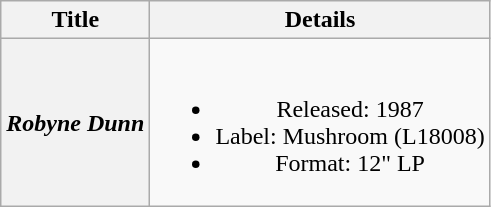<table class="wikitable plainrowheaders" style="text-align:center;" border="1">
<tr>
<th>Title</th>
<th>Details</th>
</tr>
<tr>
<th scope="row"><em>Robyne Dunn</em></th>
<td><br><ul><li>Released: 1987</li><li>Label: Mushroom (L18008)</li><li>Format: 12" LP</li></ul></td>
</tr>
</table>
